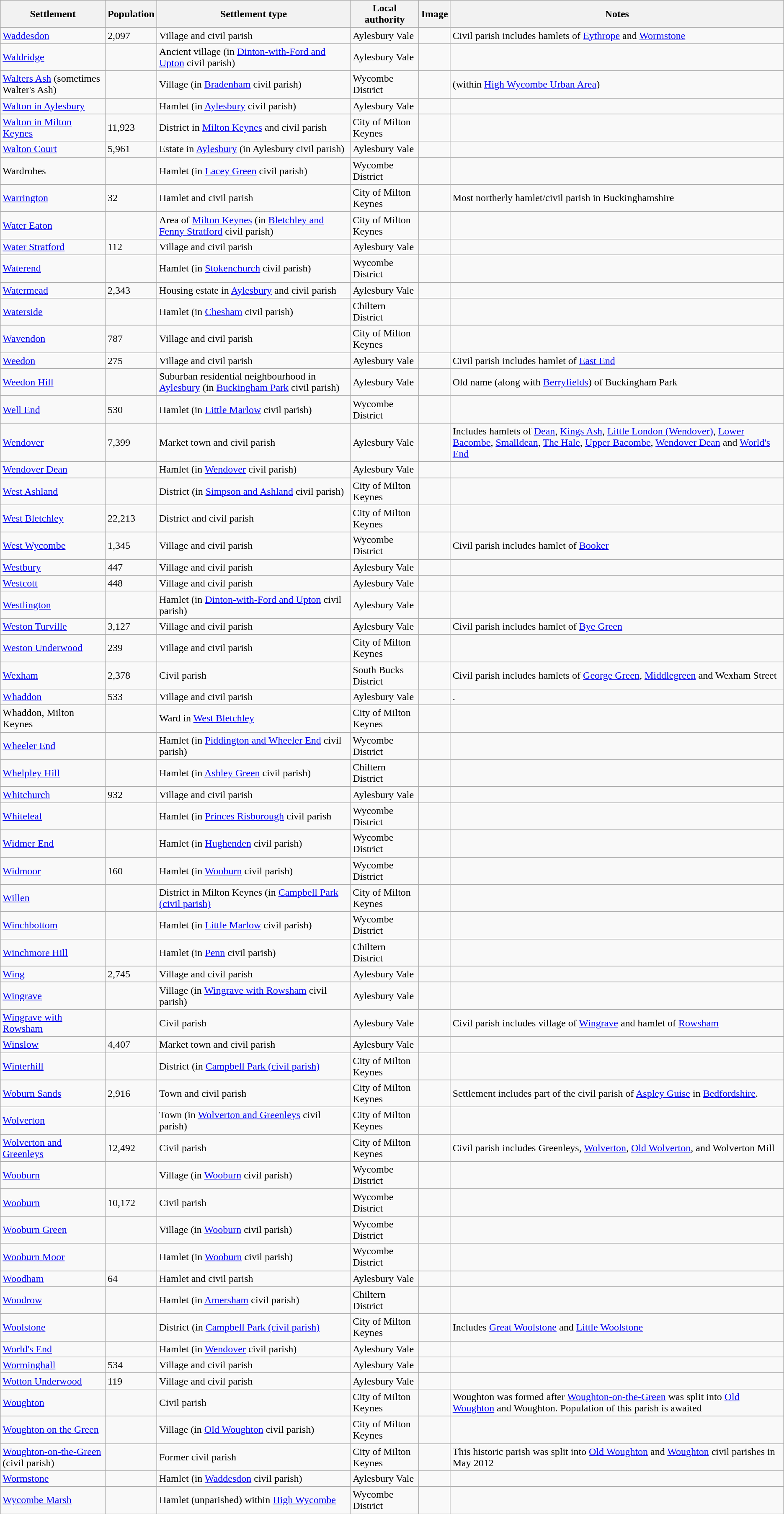<table class="wikitable sortable">
<tr>
<th style="font-weight: bold;">Settlement</th>
<th style="font-weight: bold;">Population</th>
<th style="font-weight: bold;">Settlement type</th>
<th style="font-weight: bold;">Local authority</th>
<th style="font-weight: bold;">Image</th>
<th style="font-weight: bold;">Notes</th>
</tr>
<tr>
<td><a href='#'>Waddesdon</a></td>
<td>2,097</td>
<td>Village and civil parish</td>
<td>Aylesbury Vale</td>
<td></td>
<td>Civil parish includes hamlets of <a href='#'>Eythrope</a> and <a href='#'>Wormstone</a></td>
</tr>
<tr>
<td><a href='#'>Waldridge</a></td>
<td></td>
<td>Ancient village (in <a href='#'>Dinton-with-Ford and Upton</a> civil parish)</td>
<td>Aylesbury Vale</td>
<td></td>
<td></td>
</tr>
<tr>
<td><a href='#'>Walters Ash</a> (sometimes Walter's Ash)</td>
<td></td>
<td>Village (in <a href='#'>Bradenham</a> civil parish)</td>
<td>Wycombe District</td>
<td></td>
<td>(within <a href='#'>High Wycombe Urban Area</a>)</td>
</tr>
<tr>
<td><a href='#'>Walton in Aylesbury</a></td>
<td></td>
<td>Hamlet (in <a href='#'>Aylesbury</a> civil parish)</td>
<td>Aylesbury Vale</td>
<td></td>
<td></td>
</tr>
<tr>
<td><a href='#'>Walton in Milton Keynes</a></td>
<td>11,923</td>
<td>District in <a href='#'>Milton Keynes</a> and civil parish</td>
<td>City of Milton Keynes</td>
<td></td>
<td></td>
</tr>
<tr>
<td><a href='#'>Walton Court</a></td>
<td>5,961</td>
<td>Estate in <a href='#'>Aylesbury</a> (in Aylesbury civil parish)</td>
<td>Aylesbury Vale</td>
<td></td>
<td></td>
</tr>
<tr>
<td>Wardrobes</td>
<td></td>
<td>Hamlet (in <a href='#'>Lacey Green</a> civil parish)</td>
<td>Wycombe District</td>
<td></td>
<td></td>
</tr>
<tr>
<td><a href='#'>Warrington</a></td>
<td>32</td>
<td>Hamlet and civil parish</td>
<td>City of Milton Keynes</td>
<td></td>
<td>Most northerly hamlet/civil parish in Buckinghamshire</td>
</tr>
<tr>
<td><a href='#'>Water Eaton</a></td>
<td></td>
<td>Area of <a href='#'>Milton Keynes</a> (in <a href='#'>Bletchley and Fenny Stratford</a> civil parish)</td>
<td>City of Milton Keynes</td>
<td></td>
<td></td>
</tr>
<tr>
<td><a href='#'>Water Stratford</a></td>
<td>112</td>
<td>Village and civil parish</td>
<td>Aylesbury Vale</td>
<td></td>
<td></td>
</tr>
<tr>
<td><a href='#'>Waterend</a></td>
<td></td>
<td>Hamlet (in <a href='#'>Stokenchurch</a> civil parish)</td>
<td>Wycombe District</td>
<td></td>
<td></td>
</tr>
<tr>
<td><a href='#'>Watermead</a></td>
<td>2,343</td>
<td>Housing estate in <a href='#'>Aylesbury</a> and civil parish</td>
<td>Aylesbury Vale</td>
<td></td>
<td></td>
</tr>
<tr>
<td><a href='#'>Waterside</a></td>
<td></td>
<td>Hamlet (in <a href='#'>Chesham</a> civil parish)</td>
<td>Chiltern District</td>
<td></td>
<td></td>
</tr>
<tr>
<td><a href='#'>Wavendon</a></td>
<td>787</td>
<td>Village and civil parish</td>
<td>City of Milton Keynes</td>
<td></td>
<td></td>
</tr>
<tr>
<td><a href='#'>Weedon</a></td>
<td>275</td>
<td>Village and civil parish</td>
<td>Aylesbury Vale</td>
<td></td>
<td>Civil parish includes hamlet of <a href='#'>East End</a></td>
</tr>
<tr>
<td><a href='#'>Weedon Hill</a></td>
<td></td>
<td>Suburban residential neighbourhood in <a href='#'>Aylesbury</a> (in <a href='#'>Buckingham Park</a> civil parish)</td>
<td>Aylesbury Vale</td>
<td></td>
<td>Old name (along with <a href='#'>Berryfields</a>) of Buckingham Park</td>
</tr>
<tr>
<td><a href='#'>Well End</a></td>
<td>530</td>
<td>Hamlet (in <a href='#'>Little Marlow</a> civil parish)</td>
<td>Wycombe District</td>
<td></td>
<td></td>
</tr>
<tr>
<td><a href='#'>Wendover</a></td>
<td>7,399</td>
<td>Market town and civil parish</td>
<td>Aylesbury Vale</td>
<td></td>
<td>Includes hamlets of <a href='#'>Dean</a>, <a href='#'>Kings Ash</a>, <a href='#'>Little London (Wendover)</a>, <a href='#'>Lower Bacombe</a>, <a href='#'>Smalldean</a>, <a href='#'>The Hale</a>, <a href='#'>Upper Bacombe</a>, <a href='#'>Wendover Dean</a> and <a href='#'>World's End</a></td>
</tr>
<tr>
<td><a href='#'>Wendover Dean</a></td>
<td></td>
<td>Hamlet (in <a href='#'>Wendover</a> civil parish)</td>
<td>Aylesbury Vale</td>
<td></td>
<td></td>
</tr>
<tr>
<td><a href='#'>West Ashland</a></td>
<td></td>
<td>District (in <a href='#'>Simpson and Ashland</a> civil parish)</td>
<td>City of Milton Keynes</td>
<td></td>
<td></td>
</tr>
<tr>
<td><a href='#'>West Bletchley</a></td>
<td>22,213</td>
<td>District and civil parish</td>
<td>City of Milton Keynes</td>
<td></td>
<td></td>
</tr>
<tr>
<td><a href='#'>West Wycombe</a></td>
<td>1,345</td>
<td>Village and civil parish</td>
<td>Wycombe District</td>
<td></td>
<td>Civil parish includes hamlet of <a href='#'>Booker</a></td>
</tr>
<tr>
<td><a href='#'>Westbury</a></td>
<td>447</td>
<td>Village and civil parish</td>
<td>Aylesbury Vale</td>
<td></td>
<td></td>
</tr>
<tr>
<td><a href='#'>Westcott</a></td>
<td>448</td>
<td>Village and civil parish</td>
<td>Aylesbury Vale</td>
<td></td>
<td></td>
</tr>
<tr>
<td><a href='#'>Westlington</a></td>
<td></td>
<td>Hamlet (in <a href='#'>Dinton-with-Ford and Upton</a> civil parish)</td>
<td>Aylesbury Vale</td>
<td></td>
<td></td>
</tr>
<tr>
<td><a href='#'>Weston Turville</a></td>
<td>3,127</td>
<td>Village and civil parish</td>
<td>Aylesbury Vale</td>
<td></td>
<td>Civil parish includes hamlet of <a href='#'>Bye Green</a></td>
</tr>
<tr>
<td><a href='#'>Weston Underwood</a></td>
<td>239</td>
<td>Village and civil parish</td>
<td>City of Milton Keynes</td>
<td></td>
<td></td>
</tr>
<tr>
<td><a href='#'>Wexham</a></td>
<td>2,378</td>
<td>Civil parish</td>
<td>South Bucks District</td>
<td></td>
<td>Civil parish includes hamlets of <a href='#'>George Green</a>, <a href='#'>Middlegreen</a> and Wexham Street</td>
</tr>
<tr>
<td><a href='#'>Whaddon</a></td>
<td>533</td>
<td>Village and civil parish</td>
<td>Aylesbury Vale</td>
<td></td>
<td>.</td>
</tr>
<tr>
<td>Whaddon, Milton Keynes</td>
<td></td>
<td>Ward in <a href='#'>West Bletchley</a></td>
<td>City of Milton Keynes</td>
<td></td>
<td></td>
</tr>
<tr>
<td><a href='#'>Wheeler End</a></td>
<td></td>
<td>Hamlet (in <a href='#'>Piddington and Wheeler End</a> civil parish)</td>
<td>Wycombe District</td>
<td></td>
<td></td>
</tr>
<tr>
<td><a href='#'>Whelpley Hill</a></td>
<td></td>
<td>Hamlet (in <a href='#'>Ashley Green</a> civil parish)</td>
<td>Chiltern District</td>
<td></td>
<td></td>
</tr>
<tr>
<td><a href='#'>Whitchurch</a></td>
<td>932</td>
<td>Village and civil parish</td>
<td>Aylesbury Vale</td>
<td></td>
<td></td>
</tr>
<tr>
<td><a href='#'>Whiteleaf</a></td>
<td></td>
<td>Hamlet (in <a href='#'>Princes Risborough</a> civil parish</td>
<td>Wycombe District</td>
<td></td>
<td></td>
</tr>
<tr>
<td><a href='#'>Widmer End</a></td>
<td></td>
<td>Hamlet (in <a href='#'>Hughenden</a> civil parish)</td>
<td>Wycombe District</td>
<td></td>
<td></td>
</tr>
<tr>
<td><a href='#'>Widmoor</a></td>
<td>160</td>
<td>Hamlet (in <a href='#'>Wooburn</a> civil parish)</td>
<td>Wycombe District</td>
<td></td>
<td></td>
</tr>
<tr>
<td><a href='#'>Willen</a></td>
<td></td>
<td>District in Milton Keynes (in <a href='#'>Campbell Park (civil parish)</a></td>
<td>City of Milton Keynes</td>
<td></td>
<td></td>
</tr>
<tr>
<td><a href='#'>Winchbottom</a></td>
<td></td>
<td>Hamlet (in <a href='#'>Little Marlow</a> civil parish)</td>
<td>Wycombe District</td>
<td></td>
<td></td>
</tr>
<tr>
<td><a href='#'>Winchmore Hill</a></td>
<td></td>
<td>Hamlet (in <a href='#'>Penn</a> civil parish)</td>
<td>Chiltern District</td>
<td></td>
<td></td>
</tr>
<tr>
<td><a href='#'>Wing</a></td>
<td>2,745</td>
<td>Village and civil parish</td>
<td>Aylesbury Vale</td>
<td></td>
<td></td>
</tr>
<tr>
<td><a href='#'>Wingrave</a></td>
<td></td>
<td>Village (in <a href='#'>Wingrave with Rowsham</a> civil parish)</td>
<td>Aylesbury Vale</td>
<td></td>
<td></td>
</tr>
<tr>
<td><a href='#'>Wingrave with Rowsham</a></td>
<td></td>
<td>Civil parish</td>
<td>Aylesbury Vale</td>
<td></td>
<td>Civil parish includes village of <a href='#'>Wingrave</a> and hamlet of <a href='#'>Rowsham</a></td>
</tr>
<tr>
<td><a href='#'>Winslow</a></td>
<td>4,407</td>
<td>Market town and civil parish</td>
<td>Aylesbury Vale</td>
<td></td>
<td></td>
</tr>
<tr>
<td><a href='#'>Winterhill</a></td>
<td></td>
<td>District (in <a href='#'>Campbell Park (civil parish)</a></td>
<td>City of Milton Keynes</td>
<td></td>
<td></td>
</tr>
<tr>
<td><a href='#'>Woburn Sands</a></td>
<td>2,916</td>
<td>Town and civil parish</td>
<td>City of Milton Keynes</td>
<td></td>
<td>Settlement includes part of the civil parish of <a href='#'>Aspley Guise</a> in <a href='#'>Bedfordshire</a>.</td>
</tr>
<tr>
<td><a href='#'>Wolverton</a></td>
<td></td>
<td>Town (in <a href='#'>Wolverton and Greenleys</a> civil parish)</td>
<td>City of Milton Keynes</td>
<td></td>
<td></td>
</tr>
<tr>
<td><a href='#'>Wolverton and Greenleys</a></td>
<td>12,492</td>
<td>Civil parish</td>
<td>City of Milton Keynes</td>
<td></td>
<td>Civil parish includes Greenleys,  <a href='#'>Wolverton</a>, <a href='#'>Old Wolverton</a>, and Wolverton Mill</td>
</tr>
<tr>
<td><a href='#'>Wooburn</a></td>
<td></td>
<td>Village (in <a href='#'>Wooburn</a> civil parish)</td>
<td>Wycombe District</td>
<td></td>
<td></td>
</tr>
<tr>
<td><a href='#'>Wooburn</a></td>
<td>10,172</td>
<td>Civil parish</td>
<td>Wycombe District</td>
<td></td>
<td></td>
</tr>
<tr>
<td><a href='#'>Wooburn Green</a></td>
<td></td>
<td>Village (in <a href='#'>Wooburn</a> civil parish)</td>
<td>Wycombe District</td>
<td></td>
<td></td>
</tr>
<tr>
<td><a href='#'>Wooburn Moor</a></td>
<td></td>
<td>Hamlet (in <a href='#'>Wooburn</a> civil parish)</td>
<td>Wycombe District</td>
<td></td>
<td></td>
</tr>
<tr>
<td><a href='#'>Woodham</a></td>
<td>64</td>
<td>Hamlet and civil parish</td>
<td>Aylesbury Vale</td>
<td></td>
<td></td>
</tr>
<tr>
<td><a href='#'>Woodrow</a></td>
<td></td>
<td>Hamlet (in <a href='#'>Amersham</a> civil parish)</td>
<td>Chiltern District</td>
<td></td>
<td></td>
</tr>
<tr>
<td><a href='#'>Woolstone</a></td>
<td></td>
<td>District (in <a href='#'>Campbell Park (civil parish)</a></td>
<td>City of Milton Keynes</td>
<td></td>
<td>Includes <a href='#'>Great Woolstone</a> and <a href='#'>Little Woolstone</a></td>
</tr>
<tr>
<td><a href='#'>World's End</a></td>
<td></td>
<td>Hamlet (in <a href='#'>Wendover</a> civil parish)</td>
<td>Aylesbury Vale</td>
<td></td>
<td></td>
</tr>
<tr>
<td><a href='#'>Worminghall</a></td>
<td>534</td>
<td>Village and civil parish</td>
<td>Aylesbury Vale</td>
<td></td>
<td></td>
</tr>
<tr>
<td><a href='#'>Wotton Underwood</a></td>
<td>119</td>
<td>Village and civil parish</td>
<td>Aylesbury Vale</td>
<td></td>
<td></td>
</tr>
<tr>
<td><a href='#'>Woughton</a></td>
<td></td>
<td>Civil parish</td>
<td>City of Milton Keynes</td>
<td></td>
<td>Woughton was formed after <a href='#'>Woughton-on-the-Green</a> was split into <a href='#'>Old Woughton</a> and Woughton. Population of this parish is awaited</td>
</tr>
<tr>
<td><a href='#'>Woughton on the Green</a></td>
<td></td>
<td>Village (in <a href='#'>Old Woughton</a> civil parish)</td>
<td>City of Milton Keynes</td>
<td></td>
<td></td>
</tr>
<tr>
<td><a href='#'>Woughton-on-the-Green</a> (civil parish)</td>
<td></td>
<td>Former civil parish</td>
<td>City of Milton Keynes</td>
<td></td>
<td>This historic parish was split into <a href='#'>Old Woughton</a> and <a href='#'>Woughton</a> civil parishes in May 2012</td>
</tr>
<tr>
<td><a href='#'>Wormstone</a></td>
<td></td>
<td>Hamlet (in <a href='#'>Waddesdon</a> civil parish)</td>
<td>Aylesbury Vale</td>
<td></td>
<td></td>
</tr>
<tr>
<td><a href='#'>Wycombe Marsh</a></td>
<td></td>
<td>Hamlet (unparished) within <a href='#'>High Wycombe</a></td>
<td>Wycombe District</td>
<td></td>
<td></td>
</tr>
</table>
